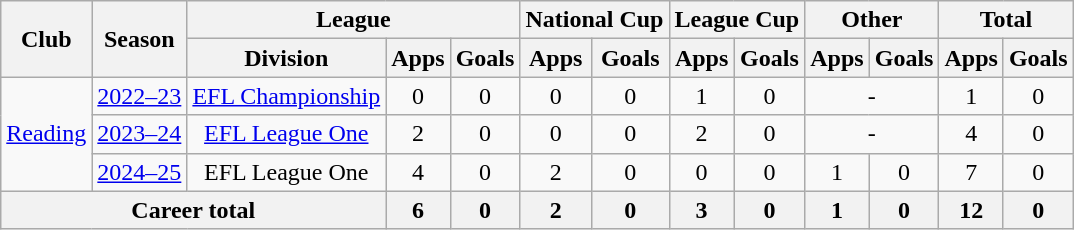<table class="wikitable" style="text-align: center">
<tr>
<th rowspan="2">Club</th>
<th rowspan="2">Season</th>
<th colspan="3">League</th>
<th colspan="2">National Cup</th>
<th colspan="2">League Cup</th>
<th colspan="2">Other</th>
<th colspan="2">Total</th>
</tr>
<tr>
<th>Division</th>
<th>Apps</th>
<th>Goals</th>
<th>Apps</th>
<th>Goals</th>
<th>Apps</th>
<th>Goals</th>
<th>Apps</th>
<th>Goals</th>
<th>Apps</th>
<th>Goals</th>
</tr>
<tr>
<td rowspan="3"><a href='#'>Reading</a></td>
<td><a href='#'>2022–23</a></td>
<td><a href='#'>EFL Championship</a></td>
<td>0</td>
<td>0</td>
<td>0</td>
<td>0</td>
<td>1</td>
<td>0</td>
<td colspan="2">-</td>
<td>1</td>
<td>0</td>
</tr>
<tr>
<td><a href='#'>2023–24</a></td>
<td><a href='#'>EFL League One</a></td>
<td>2</td>
<td>0</td>
<td>0</td>
<td>0</td>
<td>2</td>
<td>0</td>
<td colspan="2">-</td>
<td>4</td>
<td>0</td>
</tr>
<tr>
<td><a href='#'>2024–25</a></td>
<td>EFL League One</td>
<td>4</td>
<td>0</td>
<td>2</td>
<td>0</td>
<td>0</td>
<td>0</td>
<td>1</td>
<td>0</td>
<td>7</td>
<td>0</td>
</tr>
<tr>
<th colspan="3">Career total</th>
<th>6</th>
<th>0</th>
<th>2</th>
<th>0</th>
<th>3</th>
<th>0</th>
<th>1</th>
<th>0</th>
<th>12</th>
<th>0</th>
</tr>
</table>
